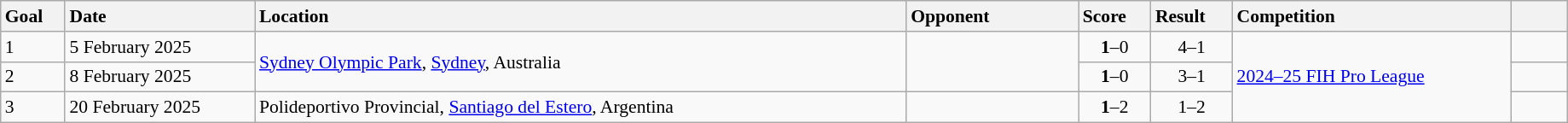<table class="wikitable sortable" style="font-size:90%" width=97%>
<tr>
<th style="width: 25px; text-align: left">Goal</th>
<th style="width: 100px; text-align: left">Date</th>
<th style="width: 360px; text-align: left">Location</th>
<th style="width: 90px; text-align: left">Opponent</th>
<th style="width: 30px; text-align: left">Score</th>
<th style="width: 30px; text-align: left">Result</th>
<th style="width: 150px; text-align: left">Competition</th>
<th style="width: 25px; text-align: left"></th>
</tr>
<tr>
<td>1</td>
<td>5 February 2025</td>
<td rowspan=2><a href='#'>Sydney Olympic Park</a>, <a href='#'>Sydney</a>, Australia</td>
<td rowspan=2></td>
<td align="center"><strong>1</strong>–0</td>
<td align="center">4–1</td>
<td rowspan=3><a href='#'>2024–25 FIH Pro League</a></td>
<td></td>
</tr>
<tr>
<td>2</td>
<td>8 February 2025</td>
<td align="center"><strong>1</strong>–0</td>
<td align="center">3–1</td>
<td></td>
</tr>
<tr>
<td>3</td>
<td>20 February 2025</td>
<td>Polideportivo Provincial, <a href='#'>Santiago del Estero</a>, Argentina</td>
<td></td>
<td align="center"><strong>1</strong>–2</td>
<td align="center">1–2</td>
<td></td>
</tr>
</table>
